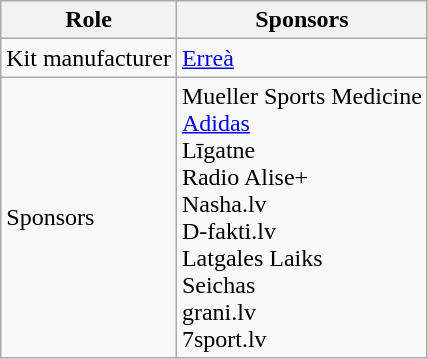<table class="wikitable">
<tr>
<th>Role</th>
<th>Sponsors</th>
</tr>
<tr>
<td>Kit manufacturer</td>
<td> <a href='#'>Erreà</a></td>
</tr>
<tr>
<td>Sponsors</td>
<td> Mueller Sports Medicine <br>  <a href='#'>Adidas</a> <br>  Līgatne <br>  Radio Alise+ <br>  Nasha.lv <br>  D-fakti.lv <br>  Latgales Laiks <br>  Seichas <br>  grani.lv <br>  7sport.lv</td>
</tr>
</table>
